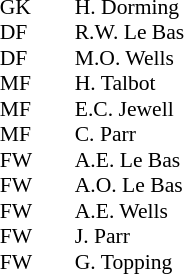<table style="font-size:90%; margin:0.2em auto;" cellspacing="0" cellpadding="0">
<tr>
<th width="25"></th>
<th width="25"></th>
</tr>
<tr>
<td>GK</td>
<td></td>
<td>H. Dorming</td>
</tr>
<tr>
<td>DF</td>
<td></td>
<td>R.W. Le Bas</td>
</tr>
<tr>
<td>DF</td>
<td></td>
<td>M.O. Wells</td>
</tr>
<tr>
<td>MF</td>
<td></td>
<td>H. Talbot</td>
</tr>
<tr>
<td>MF</td>
<td></td>
<td>E.C. Jewell</td>
</tr>
<tr>
<td>MF</td>
<td></td>
<td>C. Parr</td>
</tr>
<tr>
<td>FW</td>
<td></td>
<td>A.E. Le Bas</td>
</tr>
<tr>
<td>FW</td>
<td></td>
<td>A.O. Le Bas</td>
</tr>
<tr>
<td>FW</td>
<td></td>
<td>A.E. Wells</td>
</tr>
<tr>
<td>FW</td>
<td></td>
<td>J. Parr</td>
</tr>
<tr>
<td>FW</td>
<td></td>
<td>G. Topping</td>
</tr>
</table>
